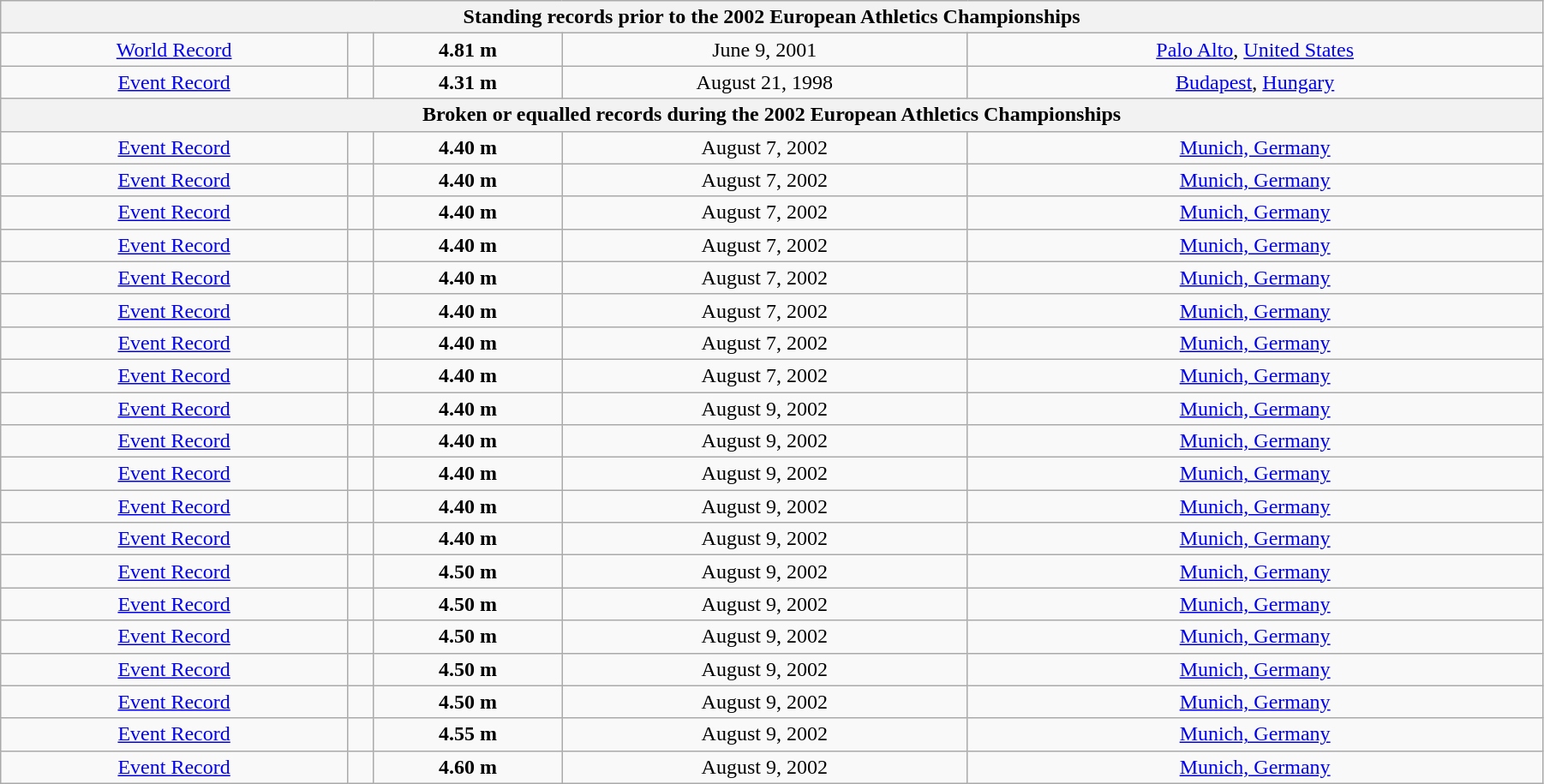<table class="wikitable" style=" text-align:center; " width="95%">
<tr>
<th colspan="5">Standing records prior to the 2002 European Athletics Championships</th>
</tr>
<tr>
<td><a href='#'>World Record</a></td>
<td></td>
<td><strong>4.81 m</strong></td>
<td>June 9, 2001</td>
<td> <a href='#'>Palo Alto</a>, <a href='#'>United States</a></td>
</tr>
<tr>
<td><a href='#'>Event Record</a></td>
<td></td>
<td><strong>4.31 m</strong></td>
<td>August 21, 1998</td>
<td> <a href='#'>Budapest</a>, <a href='#'>Hungary</a></td>
</tr>
<tr>
<th colspan="5">Broken or equalled records during the 2002 European Athletics Championships</th>
</tr>
<tr>
<td><a href='#'>Event Record</a></td>
<td></td>
<td><strong>4.40 m</strong></td>
<td>August 7, 2002</td>
<td> <a href='#'>Munich, Germany</a></td>
</tr>
<tr>
<td><a href='#'>Event Record</a></td>
<td></td>
<td><strong>4.40 m</strong></td>
<td>August 7, 2002</td>
<td> <a href='#'>Munich, Germany</a></td>
</tr>
<tr>
<td><a href='#'>Event Record</a></td>
<td></td>
<td><strong>4.40 m</strong></td>
<td>August 7, 2002</td>
<td> <a href='#'>Munich, Germany</a></td>
</tr>
<tr>
<td><a href='#'>Event Record</a></td>
<td></td>
<td><strong>4.40 m</strong></td>
<td>August 7, 2002</td>
<td> <a href='#'>Munich, Germany</a></td>
</tr>
<tr>
<td><a href='#'>Event Record</a></td>
<td></td>
<td><strong>4.40 m</strong></td>
<td>August 7, 2002</td>
<td> <a href='#'>Munich, Germany</a></td>
</tr>
<tr>
<td><a href='#'>Event Record</a></td>
<td></td>
<td><strong>4.40 m</strong></td>
<td>August 7, 2002</td>
<td> <a href='#'>Munich, Germany</a></td>
</tr>
<tr>
<td><a href='#'>Event Record</a></td>
<td></td>
<td><strong>4.40 m</strong></td>
<td>August 7, 2002</td>
<td> <a href='#'>Munich, Germany</a></td>
</tr>
<tr>
<td><a href='#'>Event Record</a></td>
<td></td>
<td><strong>4.40 m</strong></td>
<td>August 7, 2002</td>
<td> <a href='#'>Munich, Germany</a></td>
</tr>
<tr>
<td><a href='#'>Event Record</a></td>
<td></td>
<td><strong>4.40 m</strong></td>
<td>August 9, 2002</td>
<td> <a href='#'>Munich, Germany</a></td>
</tr>
<tr>
<td><a href='#'>Event Record</a></td>
<td></td>
<td><strong>4.40 m</strong></td>
<td>August 9, 2002</td>
<td> <a href='#'>Munich, Germany</a></td>
</tr>
<tr>
<td><a href='#'>Event Record</a></td>
<td></td>
<td><strong>4.40 m</strong></td>
<td>August 9, 2002</td>
<td> <a href='#'>Munich, Germany</a></td>
</tr>
<tr>
<td><a href='#'>Event Record</a></td>
<td></td>
<td><strong>4.40 m</strong></td>
<td>August 9, 2002</td>
<td> <a href='#'>Munich, Germany</a></td>
</tr>
<tr>
<td><a href='#'>Event Record</a></td>
<td></td>
<td><strong>4.40 m</strong></td>
<td>August 9, 2002</td>
<td> <a href='#'>Munich, Germany</a></td>
</tr>
<tr>
<td><a href='#'>Event Record</a></td>
<td></td>
<td><strong>4.50 m</strong></td>
<td>August 9, 2002</td>
<td> <a href='#'>Munich, Germany</a></td>
</tr>
<tr>
<td><a href='#'>Event Record</a></td>
<td></td>
<td><strong>4.50 m</strong></td>
<td>August 9, 2002</td>
<td> <a href='#'>Munich, Germany</a></td>
</tr>
<tr>
<td><a href='#'>Event Record</a></td>
<td></td>
<td><strong>4.50 m</strong></td>
<td>August 9, 2002</td>
<td> <a href='#'>Munich, Germany</a></td>
</tr>
<tr>
<td><a href='#'>Event Record</a></td>
<td></td>
<td><strong>4.50 m</strong></td>
<td>August 9, 2002</td>
<td> <a href='#'>Munich, Germany</a></td>
</tr>
<tr>
<td><a href='#'>Event Record</a></td>
<td></td>
<td><strong>4.50 m</strong></td>
<td>August 9, 2002</td>
<td> <a href='#'>Munich, Germany</a></td>
</tr>
<tr>
<td><a href='#'>Event Record</a></td>
<td></td>
<td><strong>4.55 m</strong></td>
<td>August 9, 2002</td>
<td> <a href='#'>Munich, Germany</a></td>
</tr>
<tr>
<td><a href='#'>Event Record</a></td>
<td></td>
<td><strong>4.60 m</strong></td>
<td>August 9, 2002</td>
<td> <a href='#'>Munich, Germany</a></td>
</tr>
</table>
